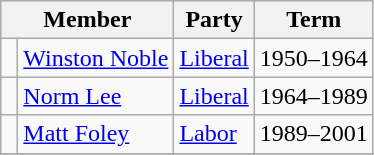<table class="wikitable">
<tr>
<th colspan="2">Member</th>
<th>Party</th>
<th>Term</th>
</tr>
<tr>
<td> </td>
<td><a href='#'>Winston Noble</a></td>
<td><a href='#'>Liberal</a></td>
<td>1950–1964</td>
</tr>
<tr>
<td> </td>
<td><a href='#'>Norm Lee</a></td>
<td><a href='#'>Liberal</a></td>
<td>1964–1989</td>
</tr>
<tr>
<td> </td>
<td><a href='#'>Matt Foley</a></td>
<td><a href='#'>Labor</a></td>
<td>1989–2001</td>
</tr>
<tr>
</tr>
</table>
